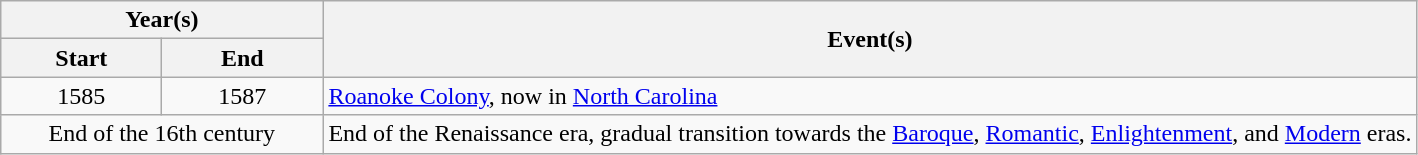<table class="wikitable">
<tr>
<th colspan="2">Year(s)</th>
<th rowspan="2">Event(s)</th>
</tr>
<tr>
<th style="width:100px;">Start</th>
<th style="width:100px;">End</th>
</tr>
<tr>
<td style="text-align:center;">1585</td>
<td style="text-align:center;">1587</td>
<td><a href='#'>Roanoke Colony</a>, now in <a href='#'>North Carolina</a></td>
</tr>
<tr>
<td colspan="2" style="text-align:center;">End of the 16th century</td>
<td>End of the Renaissance era, gradual transition towards the <a href='#'>Baroque</a>, <a href='#'>Romantic</a>, <a href='#'>Enlightenment</a>, and <a href='#'>Modern</a> eras.</td>
</tr>
</table>
